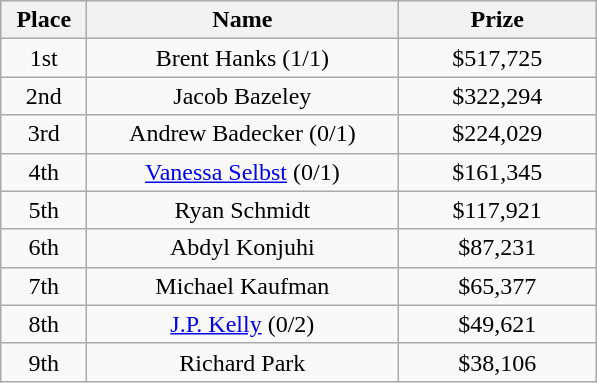<table class="wikitable">
<tr>
<th width="50">Place</th>
<th width="200">Name</th>
<th width="125">Prize</th>
</tr>
<tr>
<td align = "center">1st</td>
<td align = "center">Brent Hanks (1/1)</td>
<td align = "center">$517,725</td>
</tr>
<tr>
<td align = "center">2nd</td>
<td align = "center">Jacob Bazeley</td>
<td align = "center">$322,294</td>
</tr>
<tr>
<td align = "center">3rd</td>
<td align = "center">Andrew Badecker (0/1)</td>
<td align = "center">$224,029</td>
</tr>
<tr>
<td align = "center">4th</td>
<td align = "center"><a href='#'>Vanessa Selbst</a> (0/1)</td>
<td align = "center">$161,345</td>
</tr>
<tr>
<td align = "center">5th</td>
<td align = "center">Ryan Schmidt</td>
<td align = "center">$117,921</td>
</tr>
<tr>
<td align = "center">6th</td>
<td align = "center">Abdyl Konjuhi</td>
<td align = "center">$87,231</td>
</tr>
<tr>
<td align = "center">7th</td>
<td align = "center">Michael Kaufman</td>
<td align = "center">$65,377</td>
</tr>
<tr>
<td align = "center">8th</td>
<td align = "center"><a href='#'>J.P. Kelly</a> (0/2)</td>
<td align = "center">$49,621</td>
</tr>
<tr>
<td align = "center">9th</td>
<td align = "center">Richard Park</td>
<td align = "center">$38,106</td>
</tr>
</table>
